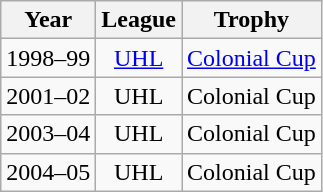<table class="wikitable" style="text-align:center;">
<tr>
<th>Year</th>
<th>League</th>
<th>Trophy</th>
</tr>
<tr>
<td>1998–99</td>
<td style="text-align:center;"><a href='#'>UHL</a></td>
<td><a href='#'>Colonial Cup</a></td>
</tr>
<tr>
<td>2001–02</td>
<td style="text-align:center;">UHL</td>
<td>Colonial Cup</td>
</tr>
<tr>
<td>2003–04</td>
<td style="text-align:center;">UHL</td>
<td>Colonial Cup</td>
</tr>
<tr>
<td>2004–05</td>
<td style="text-align:center;">UHL</td>
<td>Colonial Cup</td>
</tr>
</table>
